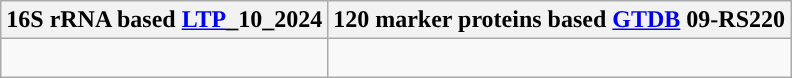<table class="wikitable">
<tr>
<th colspan=1>16S rRNA based <a href='#'>LTP</a>_10_2024</th>
<th colspan=1>120 marker proteins based <a href='#'>GTDB</a> 09-RS220</th>
</tr>
<tr>
<td style="vertical-align:top"><br></td>
<td><br></td>
</tr>
</table>
